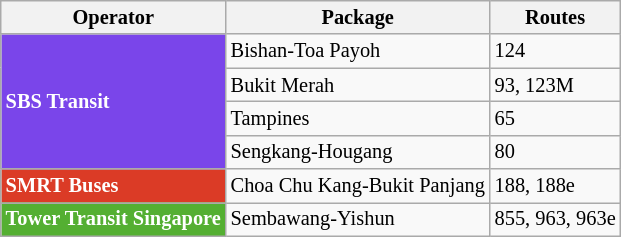<table class="wikitable" style="font-size:85%; text-align: left">
<tr>
<th>Operator</th>
<th>Package</th>
<th>Routes</th>
</tr>
<tr>
<td rowspan=4 style="background-color:#7A45EA; color: white"><strong>SBS Transit</strong></td>
<td>Bishan-Toa Payoh</td>
<td>124</td>
</tr>
<tr>
<td>Bukit Merah</td>
<td>93, 123M</td>
</tr>
<tr>
<td>Tampines</td>
<td>65</td>
</tr>
<tr>
<td>Sengkang-Hougang</td>
<td>80</td>
</tr>
<tr>
<td style="background-color:#DB3B26; color: white"><strong>SMRT Buses</strong></td>
<td>Choa Chu Kang-Bukit Panjang</td>
<td>188, 188e</td>
</tr>
<tr>
<td style="background-color:#54AF32; color: white"><strong>Tower Transit Singapore</strong></td>
<td>Sembawang-Yishun</td>
<td>855, 963, 963e</td>
</tr>
</table>
